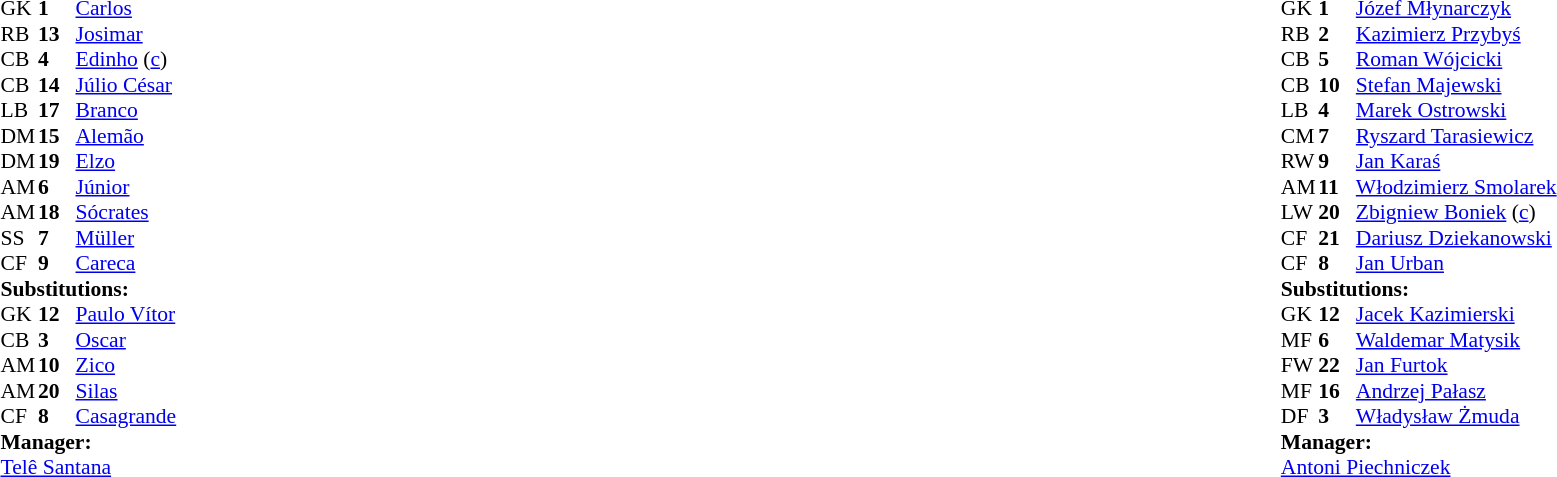<table width="100%">
<tr>
<td valign="top" width="50%"><br><table style="font-size: 90%" cellspacing="0" cellpadding="0">
<tr>
<th width="25"></th>
<th width="25"></th>
</tr>
<tr>
<td>GK</td>
<td><strong>1</strong></td>
<td><a href='#'>Carlos</a></td>
</tr>
<tr>
<td>RB</td>
<td><strong>13</strong></td>
<td><a href='#'>Josimar</a></td>
</tr>
<tr>
<td>CB</td>
<td><strong>4</strong></td>
<td><a href='#'>Edinho</a> (<a href='#'>c</a>)</td>
<td></td>
</tr>
<tr>
<td>CB</td>
<td><strong>14</strong></td>
<td><a href='#'>Júlio César</a></td>
</tr>
<tr>
<td>LB</td>
<td><strong>17</strong></td>
<td><a href='#'>Branco</a></td>
</tr>
<tr>
<td>DM</td>
<td><strong>15</strong></td>
<td><a href='#'>Alemão</a></td>
</tr>
<tr>
<td>DM</td>
<td><strong>19</strong></td>
<td><a href='#'>Elzo</a></td>
</tr>
<tr>
<td>AM</td>
<td><strong>6</strong></td>
<td><a href='#'>Júnior</a></td>
</tr>
<tr>
<td>AM</td>
<td><strong>18</strong></td>
<td><a href='#'>Sócrates</a></td>
<td></td>
<td></td>
</tr>
<tr>
<td>SS</td>
<td><strong>7</strong></td>
<td><a href='#'>Müller</a></td>
<td></td>
<td></td>
</tr>
<tr>
<td>CF</td>
<td><strong>9</strong></td>
<td><a href='#'>Careca</a></td>
<td></td>
</tr>
<tr>
<td colspan=3><strong>Substitutions:</strong></td>
</tr>
<tr>
<td>GK</td>
<td><strong>12</strong></td>
<td><a href='#'>Paulo Vítor</a></td>
<td></td>
<td></td>
</tr>
<tr>
<td>CB</td>
<td><strong>3</strong></td>
<td><a href='#'>Oscar</a></td>
<td></td>
<td></td>
</tr>
<tr>
<td>AM</td>
<td><strong>10</strong></td>
<td><a href='#'>Zico</a></td>
<td></td>
<td></td>
</tr>
<tr>
<td>AM</td>
<td><strong>20</strong></td>
<td><a href='#'>Silas</a></td>
<td></td>
<td></td>
</tr>
<tr>
<td>CF</td>
<td><strong>8</strong></td>
<td><a href='#'>Casagrande</a></td>
<td></td>
<td></td>
</tr>
<tr>
<td colspan=3><strong>Manager:</strong></td>
</tr>
<tr>
<td colspan=4><a href='#'>Telê Santana</a></td>
</tr>
</table>
</td>
<td valign="top"></td>
<td valign="top" width="50%"><br><table style="font-size: 90%" cellspacing="0" cellpadding="0" align="center">
<tr>
<th width=25></th>
<th width=25></th>
</tr>
<tr>
<td>GK</td>
<td><strong>1</strong></td>
<td><a href='#'>Józef Młynarczyk</a></td>
</tr>
<tr>
<td>RB</td>
<td><strong>2</strong></td>
<td><a href='#'>Kazimierz Przybyś</a></td>
<td></td>
<td></td>
</tr>
<tr>
<td>CB</td>
<td><strong>5</strong></td>
<td><a href='#'>Roman Wójcicki</a></td>
</tr>
<tr>
<td>CB</td>
<td><strong>10</strong></td>
<td><a href='#'>Stefan Majewski</a></td>
</tr>
<tr>
<td>LB</td>
<td><strong>4</strong></td>
<td><a href='#'>Marek Ostrowski</a></td>
</tr>
<tr>
<td>CM</td>
<td><strong>7</strong></td>
<td><a href='#'>Ryszard Tarasiewicz</a></td>
</tr>
<tr>
<td>RW</td>
<td><strong>9</strong></td>
<td><a href='#'>Jan Karaś</a></td>
</tr>
<tr>
<td>AM</td>
<td><strong>11</strong></td>
<td><a href='#'>Włodzimierz Smolarek</a></td>
<td></td>
</tr>
<tr>
<td>LW</td>
<td><strong>20</strong></td>
<td><a href='#'>Zbigniew Boniek</a> (<a href='#'>c</a>)</td>
<td></td>
</tr>
<tr>
<td>CF</td>
<td><strong>21</strong></td>
<td><a href='#'>Dariusz Dziekanowski</a></td>
<td></td>
</tr>
<tr>
<td>CF</td>
<td><strong>8</strong></td>
<td><a href='#'>Jan Urban</a></td>
<td></td>
<td></td>
</tr>
<tr>
<td colspan=3><strong>Substitutions:</strong></td>
</tr>
<tr>
<td>GK</td>
<td><strong>12</strong></td>
<td><a href='#'>Jacek Kazimierski</a></td>
<td></td>
<td></td>
</tr>
<tr>
<td>MF</td>
<td><strong>6</strong></td>
<td><a href='#'>Waldemar Matysik</a></td>
<td></td>
<td></td>
</tr>
<tr>
<td>FW</td>
<td><strong>22</strong></td>
<td><a href='#'>Jan Furtok</a></td>
<td></td>
<td></td>
</tr>
<tr>
<td>MF</td>
<td><strong>16</strong></td>
<td><a href='#'>Andrzej Pałasz</a></td>
<td></td>
<td></td>
</tr>
<tr>
<td>DF</td>
<td><strong>3</strong></td>
<td><a href='#'>Władysław Żmuda</a></td>
<td></td>
<td></td>
</tr>
<tr>
<td colspan=3><strong>Manager:</strong></td>
</tr>
<tr>
<td colspan=3><a href='#'>Antoni Piechniczek</a></td>
</tr>
</table>
</td>
</tr>
</table>
